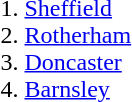<table>
<tr>
<td></td>
<td><ol><br><li><a href='#'>Sheffield</a></li>
<li><a href='#'>Rotherham</a></li>
<li><a href='#'>Doncaster</a></li>
<li><a href='#'>Barnsley</a></li>
</ol></td>
</tr>
<tr>
</tr>
</table>
